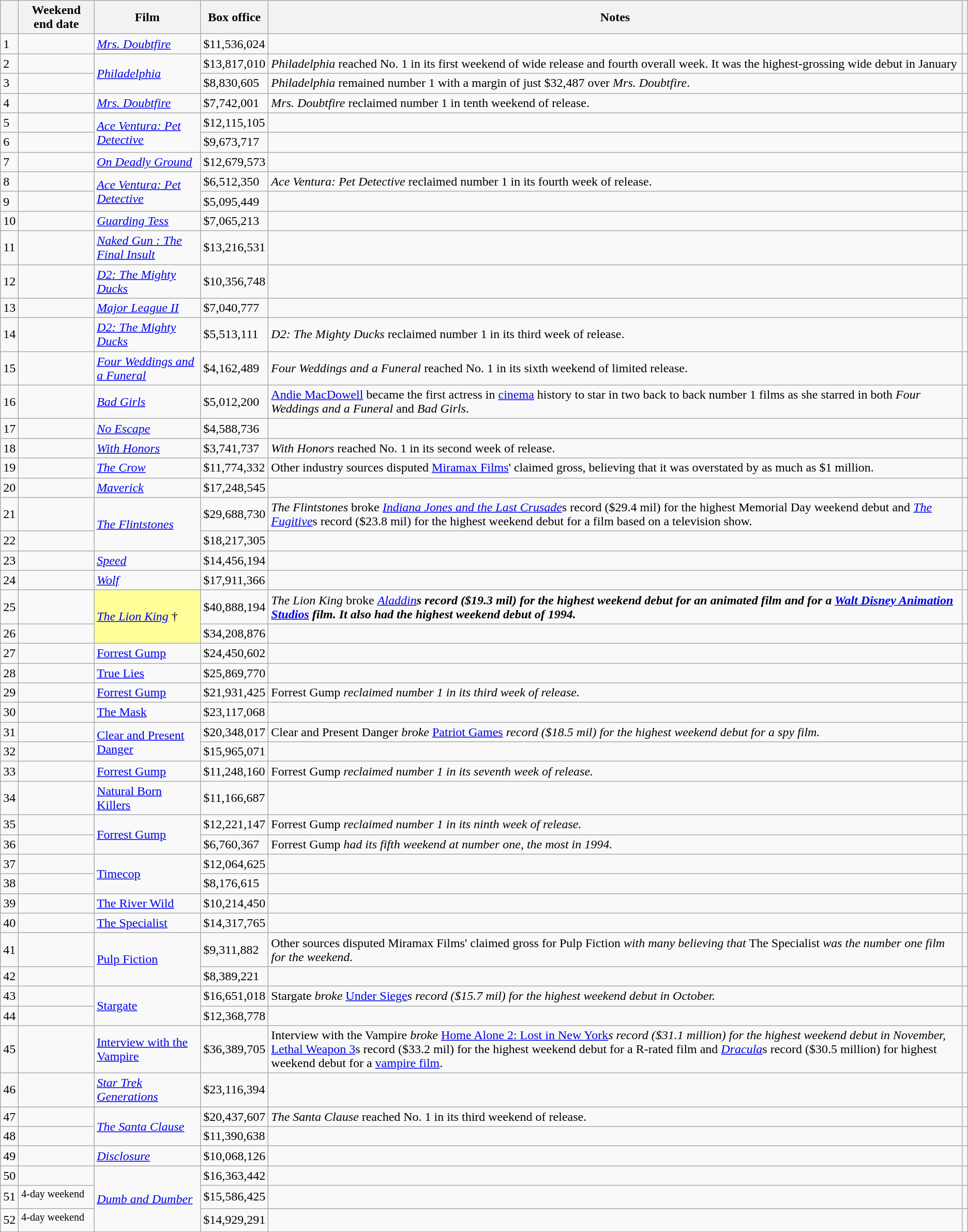<table class="wikitable sortable">
<tr>
<th></th>
<th>Weekend end date</th>
<th>Film</th>
<th>Box office</th>
<th>Notes</th>
<th class="unsortable"><br></th>
</tr>
<tr>
<td>1</td>
<td></td>
<td><em><a href='#'>Mrs. Doubtfire</a></em></td>
<td>$11,536,024</td>
<td></td>
<td></td>
</tr>
<tr>
<td>2</td>
<td></td>
<td rowspan="2"><em><a href='#'>Philadelphia</a></em></td>
<td>$13,817,010</td>
<td><em>Philadelphia</em> reached No. 1 in its first weekend of wide release and fourth overall week. It was the highest-grossing wide debut in January</td>
<td></td>
</tr>
<tr>
<td>3</td>
<td></td>
<td>$8,830,605</td>
<td><em>Philadelphia</em> remained number 1 with a margin of just $32,487 over <em>Mrs. Doubtfire</em>.</td>
<td></td>
</tr>
<tr>
<td>4</td>
<td></td>
<td><em><a href='#'>Mrs. Doubtfire</a></em></td>
<td>$7,742,001</td>
<td><em>Mrs. Doubtfire</em> reclaimed number 1 in tenth weekend of release.</td>
<td></td>
</tr>
<tr>
<td>5</td>
<td></td>
<td rowspan="2"><em><a href='#'>Ace Ventura: Pet Detective</a></em></td>
<td>$12,115,105</td>
<td></td>
<td></td>
</tr>
<tr>
<td>6</td>
<td></td>
<td>$9,673,717</td>
<td></td>
<td></td>
</tr>
<tr>
<td>7</td>
<td></td>
<td><em><a href='#'>On Deadly Ground</a></em></td>
<td>$12,679,573</td>
<td></td>
<td></td>
</tr>
<tr>
<td>8</td>
<td></td>
<td rowspan="2"><em><a href='#'>Ace Ventura: Pet Detective</a></em></td>
<td>$6,512,350</td>
<td><em>Ace Ventura: Pet Detective</em> reclaimed number 1 in its fourth week of release.</td>
<td></td>
</tr>
<tr>
<td>9</td>
<td></td>
<td>$5,095,449</td>
<td></td>
<td></td>
</tr>
<tr>
<td>10</td>
<td></td>
<td><em><a href='#'>Guarding Tess</a></em></td>
<td>$7,065,213</td>
<td></td>
<td></td>
</tr>
<tr>
<td>11</td>
<td></td>
<td><em><a href='#'>Naked Gun : The Final Insult</a></em></td>
<td>$13,216,531</td>
<td></td>
<td></td>
</tr>
<tr>
<td>12</td>
<td></td>
<td><em><a href='#'>D2: The Mighty Ducks</a></em></td>
<td>$10,356,748</td>
<td></td>
<td></td>
</tr>
<tr>
<td>13</td>
<td></td>
<td><em><a href='#'>Major League II</a></em></td>
<td>$7,040,777</td>
<td></td>
<td></td>
</tr>
<tr>
<td>14</td>
<td></td>
<td><em><a href='#'>D2: The Mighty Ducks</a></em></td>
<td>$5,513,111</td>
<td><em>D2: The Mighty Ducks</em> reclaimed number 1 in its third week of release.</td>
<td></td>
</tr>
<tr>
<td>15</td>
<td></td>
<td><em><a href='#'>Four Weddings and a Funeral</a></em></td>
<td>$4,162,489</td>
<td><em>Four Weddings and a Funeral</em> reached No. 1 in its sixth weekend of limited release.</td>
<td></td>
</tr>
<tr>
<td>16</td>
<td></td>
<td><em><a href='#'>Bad Girls</a></em></td>
<td>$5,012,200</td>
<td><a href='#'>Andie MacDowell</a> became the first actress in <a href='#'>cinema</a> history to star in two back to back number 1 films as she starred in both <em>Four Weddings and a Funeral</em> and <em>Bad Girls</em>.</td>
<td></td>
</tr>
<tr>
<td>17</td>
<td></td>
<td><em><a href='#'>No Escape</a></em></td>
<td>$4,588,736</td>
<td></td>
<td></td>
</tr>
<tr>
<td>18</td>
<td></td>
<td><em><a href='#'>With Honors</a></em></td>
<td>$3,741,737</td>
<td><em>With Honors</em> reached No. 1 in its second week of release.</td>
<td></td>
</tr>
<tr>
<td>19</td>
<td></td>
<td><em><a href='#'>The Crow</a></em></td>
<td>$11,774,332</td>
<td>Other industry sources disputed <a href='#'>Miramax Films</a>' claimed gross, believing that it was overstated by as much as $1 million.</td>
<td></td>
</tr>
<tr>
<td>20</td>
<td></td>
<td><em><a href='#'>Maverick</a></em></td>
<td>$17,248,545</td>
<td></td>
<td></td>
</tr>
<tr>
<td>21</td>
<td></td>
<td rowspan="2"><em><a href='#'>The Flintstones</a></em></td>
<td>$29,688,730</td>
<td><em>The Flintstones</em> broke <em><a href='#'>Indiana Jones and the Last Crusade</a></em>s record ($29.4 mil) for the highest Memorial Day weekend debut and <em><a href='#'>The Fugitive</a></em>s record ($23.8 mil) for the highest weekend debut for a film based on a television show.</td>
<td></td>
</tr>
<tr>
<td>22</td>
<td></td>
<td>$18,217,305</td>
<td></td>
<td></td>
</tr>
<tr>
<td>23</td>
<td></td>
<td><em><a href='#'>Speed</a></em></td>
<td>$14,456,194</td>
<td></td>
<td></td>
</tr>
<tr>
<td>24</td>
<td></td>
<td><em><a href='#'>Wolf</a></em></td>
<td>$17,911,366</td>
<td></td>
<td></td>
</tr>
<tr>
<td>25</td>
<td></td>
<td rowspan="2" style="background-color:#FFFF99"><em><a href='#'>The Lion King</a></em> †</td>
<td>$40,888,194</td>
<td><em>The Lion King</em> broke <em><a href='#'>Aladdin</a><strong>s record ($19.3 mil) for the highest weekend debut for an animated film and for a <a href='#'>Walt Disney Animation Studios</a> film. It also had the highest weekend debut of 1994.</td>
<td></td>
</tr>
<tr>
<td>26</td>
<td></td>
<td>$34,208,876</td>
<td></td>
<td></td>
</tr>
<tr>
<td>27</td>
<td></td>
<td></em><a href='#'>Forrest Gump</a><em></td>
<td>$24,450,602</td>
<td></td>
<td></td>
</tr>
<tr>
<td>28</td>
<td></td>
<td></em><a href='#'>True Lies</a><em></td>
<td>$25,869,770</td>
<td></td>
<td></td>
</tr>
<tr>
<td>29</td>
<td></td>
<td></em><a href='#'>Forrest Gump</a><em></td>
<td>$21,931,425</td>
<td></em>Forrest Gump<em> reclaimed number 1 in its third week of release.</td>
<td></td>
</tr>
<tr>
<td>30</td>
<td></td>
<td></em><a href='#'>The Mask</a><em></td>
<td>$23,117,068</td>
<td></td>
<td></td>
</tr>
<tr>
<td>31</td>
<td></td>
<td rowspan="2"></em><a href='#'>Clear and Present Danger</a><em></td>
<td>$20,348,017</td>
<td></em>Clear and Present Danger<em> broke </em><a href='#'>Patriot Games</a><em> record ($18.5 mil) for the highest weekend debut for a spy film.</td>
<td></td>
</tr>
<tr>
<td>32</td>
<td></td>
<td>$15,965,071</td>
<td></td>
<td></td>
</tr>
<tr>
<td>33</td>
<td></td>
<td></em><a href='#'>Forrest Gump</a><em></td>
<td>$11,248,160</td>
<td></em>Forrest Gump<em> reclaimed number 1 in its seventh week of release.</td>
<td></td>
</tr>
<tr>
<td>34</td>
<td></td>
<td></em><a href='#'>Natural Born Killers</a><em></td>
<td>$11,166,687</td>
<td></td>
<td></td>
</tr>
<tr>
<td>35</td>
<td></td>
<td rowspan="2"></em><a href='#'>Forrest Gump</a><em></td>
<td>$12,221,147</td>
<td></em>Forrest Gump<em> reclaimed number 1 in its ninth week of release.</td>
<td></td>
</tr>
<tr>
<td>36</td>
<td></td>
<td>$6,760,367</td>
<td></em>Forrest Gump<em> had its fifth weekend at number one, the most in 1994.</td>
<td></td>
</tr>
<tr>
<td>37</td>
<td></td>
<td rowspan="2"></em><a href='#'>Timecop</a><em></td>
<td>$12,064,625</td>
<td></td>
<td></td>
</tr>
<tr>
<td>38</td>
<td></td>
<td>$8,176,615</td>
<td></td>
<td></td>
</tr>
<tr>
<td>39</td>
<td></td>
<td></em><a href='#'>The River Wild</a><em></td>
<td>$10,214,450</td>
<td></td>
<td></td>
</tr>
<tr>
<td>40</td>
<td></td>
<td></em><a href='#'>The Specialist</a><em></td>
<td>$14,317,765</td>
<td></td>
<td></td>
</tr>
<tr>
<td>41</td>
<td></td>
<td rowspan="2"></em><a href='#'>Pulp Fiction</a><em></td>
<td>$9,311,882</td>
<td>Other sources disputed Miramax Films' claimed gross for </em>Pulp Fiction<em> with many believing that </em>The Specialist<em> was the number one film for the weekend.</td>
<td></td>
</tr>
<tr>
<td>42</td>
<td></td>
<td>$8,389,221</td>
<td></td>
<td></td>
</tr>
<tr>
<td>43</td>
<td></td>
<td rowspan="2"></em><a href='#'>Stargate</a><em></td>
<td>$16,651,018</td>
<td></em>Stargate<em> broke </em><a href='#'>Under Siege</a><em>s record ($15.7 mil) for the highest weekend debut in October.</td>
<td></td>
</tr>
<tr>
<td>44</td>
<td></td>
<td>$12,368,778</td>
<td></td>
<td></td>
</tr>
<tr>
<td>45</td>
<td></td>
<td></em><a href='#'>Interview with the Vampire</a><em></td>
<td>$36,389,705</td>
<td></em>Interview with the Vampire<em> broke </em><a href='#'>Home Alone 2: Lost in New York</a><em>s record ($31.1 million) for the highest weekend debut in November, </em><a href='#'>Lethal Weapon 3</a></strong>s record ($33.2 mil) for the highest weekend debut for a R-rated film and <em><a href='#'>Dracula</a></em>s record ($30.5 million) for highest weekend debut for a <a href='#'>vampire film</a>.</td>
<td></td>
</tr>
<tr>
<td>46</td>
<td></td>
<td><em><a href='#'>Star Trek Generations</a></em></td>
<td>$23,116,394</td>
<td></td>
<td></td>
</tr>
<tr>
<td>47</td>
<td></td>
<td rowspan="2"><em><a href='#'>The Santa Clause</a></em></td>
<td>$20,437,607</td>
<td><em>The Santa Clause</em> reached No. 1 in its third weekend of release.</td>
<td></td>
</tr>
<tr>
<td>48</td>
<td></td>
<td>$11,390,638</td>
<td></td>
<td></td>
</tr>
<tr>
<td>49</td>
<td></td>
<td><em><a href='#'>Disclosure</a></em></td>
<td>$10,068,126</td>
<td></td>
<td></td>
</tr>
<tr>
<td>50</td>
<td></td>
<td rowspan="3"><em><a href='#'>Dumb and Dumber</a></em></td>
<td>$16,363,442</td>
<td></td>
<td></td>
</tr>
<tr>
<td>51</td>
<td><sup>4-day weekend</sup></td>
<td>$15,586,425</td>
<td></td>
<td></td>
</tr>
<tr>
<td>52</td>
<td><sup>4-day weekend</sup></td>
<td>$14,929,291</td>
<td></td>
<td></td>
</tr>
<tr>
</tr>
</table>
